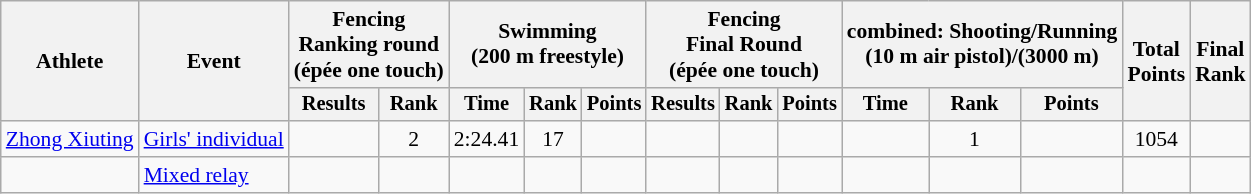<table class="wikitable" style="font-size:90%;">
<tr>
<th rowspan=2>Athlete</th>
<th rowspan=2>Event</th>
<th colspan=2>Fencing<br>Ranking round<br><span>(épée one touch)</span></th>
<th colspan=3>Swimming<br><span>(200 m freestyle)</span></th>
<th colspan=3>Fencing<br>Final Round<br><span>(épée one touch)</span></th>
<th colspan=3>combined: Shooting/Running<br><span>(10 m air pistol)/(3000 m)</span></th>
<th rowspan=2>Total<br>Points</th>
<th rowspan=2>Final<br>Rank</th>
</tr>
<tr style="font-size:95%">
<th>Results</th>
<th>Rank</th>
<th>Time</th>
<th>Rank</th>
<th>Points</th>
<th>Results</th>
<th>Rank</th>
<th>Points</th>
<th>Time</th>
<th>Rank</th>
<th>Points</th>
</tr>
<tr align=center>
<td align=left><a href='#'>Zhong Xiuting</a></td>
<td align=left><a href='#'>Girls' individual</a></td>
<td></td>
<td>2</td>
<td>2:24.41</td>
<td>17</td>
<td></td>
<td></td>
<td></td>
<td></td>
<td></td>
<td>1</td>
<td></td>
<td>1054</td>
<td></td>
</tr>
<tr align=center>
<td align=left><br></td>
<td align=left><a href='#'>Mixed relay</a></td>
<td></td>
<td></td>
<td></td>
<td></td>
<td></td>
<td></td>
<td></td>
<td></td>
<td></td>
<td></td>
<td></td>
<td></td>
<td></td>
</tr>
</table>
